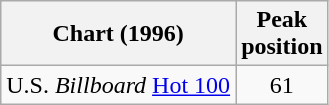<table class="wikitable sortable">
<tr>
<th>Chart (1996)</th>
<th>Peak<br>position</th>
</tr>
<tr>
<td>U.S. <em>Billboard</em> <a href='#'>Hot 100</a></td>
<td align="center">61</td>
</tr>
</table>
